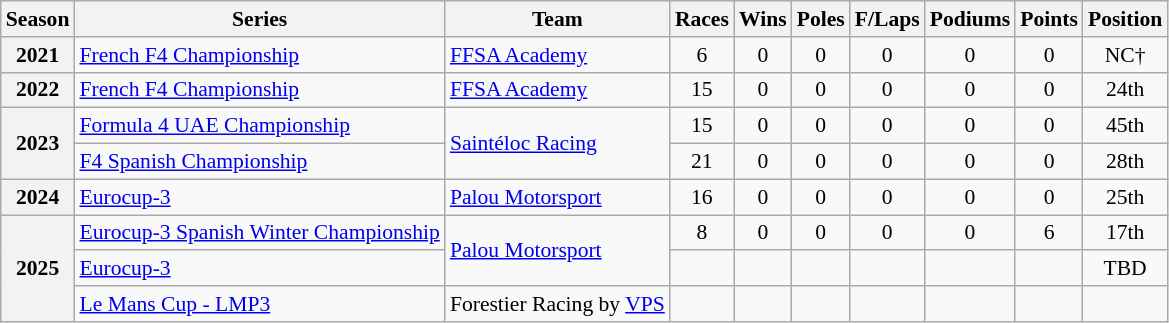<table class="wikitable" style="font-size: 90%; text-align:center">
<tr>
<th>Season</th>
<th>Series</th>
<th>Team</th>
<th>Races</th>
<th>Wins</th>
<th>Poles</th>
<th>F/Laps</th>
<th>Podiums</th>
<th>Points</th>
<th>Position</th>
</tr>
<tr>
<th>2021</th>
<td align="left"><a href='#'>French F4 Championship</a></td>
<td align="left"><a href='#'>FFSA Academy</a></td>
<td>6</td>
<td>0</td>
<td>0</td>
<td>0</td>
<td>0</td>
<td>0</td>
<td>NC†</td>
</tr>
<tr>
<th>2022</th>
<td align="left"><a href='#'>French F4 Championship</a></td>
<td align="left"><a href='#'>FFSA Academy</a></td>
<td>15</td>
<td>0</td>
<td>0</td>
<td>0</td>
<td>0</td>
<td>0</td>
<td>24th</td>
</tr>
<tr>
<th rowspan="2">2023</th>
<td align="left"><a href='#'>Formula 4 UAE Championship</a></td>
<td rowspan="2" align="left"><a href='#'>Saintéloc Racing</a></td>
<td>15</td>
<td>0</td>
<td>0</td>
<td>0</td>
<td>0</td>
<td>0</td>
<td>45th</td>
</tr>
<tr>
<td align="left"><a href='#'>F4 Spanish Championship</a></td>
<td>21</td>
<td>0</td>
<td>0</td>
<td>0</td>
<td>0</td>
<td>0</td>
<td>28th</td>
</tr>
<tr>
<th>2024</th>
<td align="left"><a href='#'>Eurocup-3</a></td>
<td align="left"><a href='#'>Palou Motorsport</a></td>
<td>16</td>
<td>0</td>
<td>0</td>
<td>0</td>
<td>0</td>
<td>0</td>
<td>25th</td>
</tr>
<tr>
<th rowspan="3">2025</th>
<td align="left"><a href='#'>Eurocup-3 Spanish Winter Championship</a></td>
<td rowspan="2"  align="left"><a href='#'>Palou Motorsport</a></td>
<td>8</td>
<td>0</td>
<td>0</td>
<td>0</td>
<td>0</td>
<td>6</td>
<td>17th</td>
</tr>
<tr>
<td align="left"><a href='#'>Eurocup-3</a></td>
<td></td>
<td></td>
<td></td>
<td></td>
<td></td>
<td></td>
<td>TBD</td>
</tr>
<tr>
<td align=left><a href='#'>Le Mans Cup - LMP3</a></td>
<td align=left>Forestier Racing by <a href='#'>VPS</a></td>
<td></td>
<td></td>
<td></td>
<td></td>
<td></td>
<td></td>
<td></td>
</tr>
</table>
